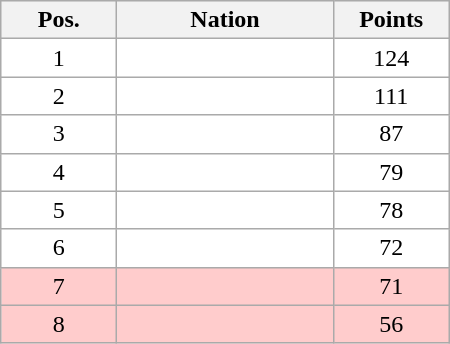<table class="wikitable gauche" cellspacing="1" style="width:300px;">
<tr style="text-align:center; background:#efefef;">
<th style="width:70px;">Pos.</th>
<th>Nation</th>
<th style="width:70px;">Points</th>
</tr>
<tr style="vertical-align:top; text-align:center; background:#fff;">
<td>1</td>
<td style="text-align:left;"></td>
<td>124</td>
</tr>
<tr style="vertical-align:top; text-align:center; background:#fff;">
<td>2</td>
<td style="text-align:left;"></td>
<td>111</td>
</tr>
<tr style="vertical-align:top; text-align:center; background:#fff;">
<td>3</td>
<td style="text-align:left;"></td>
<td>87</td>
</tr>
<tr style="vertical-align:top; text-align:center; background:#fff;">
<td>4</td>
<td style="text-align:left;"></td>
<td>79</td>
</tr>
<tr style="vertical-align:top; text-align:center; background:#fff;">
<td>5</td>
<td style="text-align:left;"></td>
<td>78</td>
</tr>
<tr style="vertical-align:top; text-align:center; background:#fff;">
<td>6</td>
<td style="text-align:left;"></td>
<td>72</td>
</tr>
<tr style="vertical-align:top; text-align:center; background:#ffcccc;">
<td>7</td>
<td style="text-align:left;"></td>
<td>71</td>
</tr>
<tr style="vertical-align:top; text-align:center; background:#ffcccc;">
<td>8</td>
<td style="text-align:left;"></td>
<td>56</td>
</tr>
</table>
